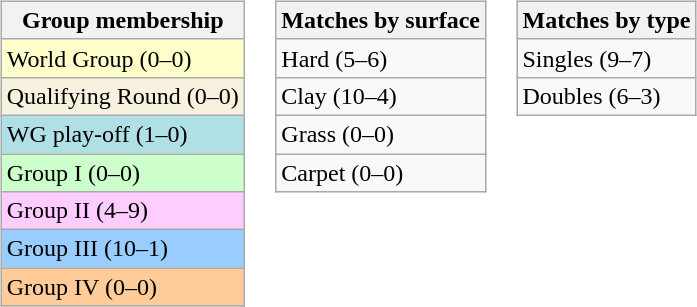<table>
<tr valign=top>
<td><br><table class=wikitable>
<tr>
<th>Group membership</th>
</tr>
<tr bgcolor=#FFFFCC>
<td>World Group (0–0)</td>
</tr>
<tr bgcolor=#F7F2E0>
<td>Qualifying Round (0–0)</td>
</tr>
<tr style="background:#B0E0E6;">
<td>WG play-off (1–0)</td>
</tr>
<tr bgcolor=#CCFFCC>
<td>Group I (0–0)</td>
</tr>
<tr bgcolor=#FFCCFF>
<td>Group II (4–9)</td>
</tr>
<tr bgcolor=#99CCFF>
<td>Group III (10–1)</td>
</tr>
<tr bgcolor=#FFCC99>
<td>Group IV (0–0)</td>
</tr>
</table>
</td>
<td><br><table class=wikitable>
<tr>
<th>Matches by surface</th>
</tr>
<tr>
<td>Hard (5–6)</td>
</tr>
<tr>
<td>Clay (10–4)</td>
</tr>
<tr>
<td>Grass (0–0)</td>
</tr>
<tr>
<td>Carpet (0–0)</td>
</tr>
</table>
</td>
<td><br><table class=wikitable>
<tr>
<th>Matches by type</th>
</tr>
<tr>
<td>Singles (9–7)</td>
</tr>
<tr>
<td>Doubles (6–3)</td>
</tr>
</table>
</td>
</tr>
</table>
